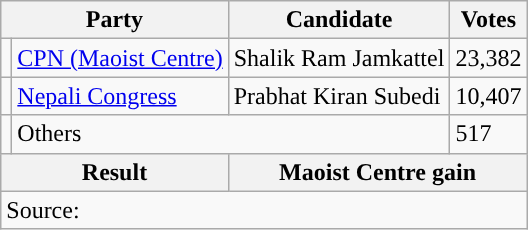<table class="wikitable">
<tr>
<th colspan="2">Party</th>
<th>Candidate</th>
<th>Votes</th>
</tr>
<tr>
<td style="background-color:"></td>
<td><a href='#'>CPN (Maoist Centre)</a></td>
<td>Shalik Ram Jamkattel</td>
<td>23,382</td>
</tr>
<tr>
<td style="background-color:"></td>
<td><a href='#'>Nepali Congress</a></td>
<td>Prabhat Kiran Subedi</td>
<td>10,407</td>
</tr>
<tr>
<td></td>
<td colspan="2">Others</td>
<td>517</td>
</tr>
<tr>
<th colspan="2">Result</th>
<th colspan="2">Maoist Centre gain</th>
</tr>
<tr>
<td colspan="4">Source: </td>
</tr>
</table>
